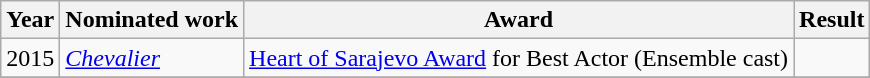<table class="wikitable">
<tr>
<th>Year</th>
<th>Nominated work</th>
<th>Award</th>
<th>Result</th>
</tr>
<tr>
<td>2015</td>
<td><em><a href='#'>Chevalier</a></em></td>
<td><a href='#'>Heart of Sarajevo Award</a> for Best Actor (Ensemble cast)</td>
<td></td>
</tr>
<tr>
</tr>
</table>
